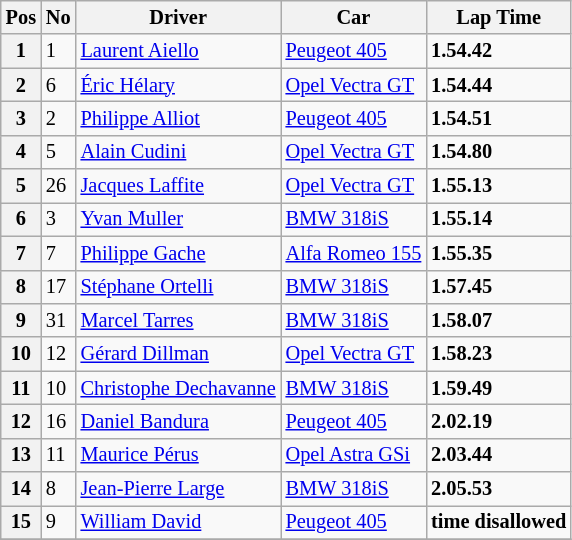<table class="wikitable" style="font-size: 85%;">
<tr>
<th>Pos</th>
<th>No</th>
<th>Driver</th>
<th>Car</th>
<th>Lap Time</th>
</tr>
<tr>
<th>1</th>
<td>1</td>
<td> <a href='#'>Laurent Aiello</a></td>
<td><a href='#'>Peugeot 405</a></td>
<td><strong>1.54.42</strong></td>
</tr>
<tr>
<th>2</th>
<td>6</td>
<td> <a href='#'>Éric Hélary</a></td>
<td><a href='#'> Opel Vectra GT</a></td>
<td><strong>1.54.44</strong></td>
</tr>
<tr>
<th>3</th>
<td>2</td>
<td> <a href='#'>Philippe Alliot</a></td>
<td><a href='#'>Peugeot 405</a></td>
<td><strong>1.54.51</strong></td>
</tr>
<tr>
<th>4</th>
<td>5</td>
<td> <a href='#'>Alain Cudini</a></td>
<td><a href='#'> Opel Vectra GT</a></td>
<td><strong>1.54.80</strong></td>
</tr>
<tr>
<th>5</th>
<td>26</td>
<td> <a href='#'>Jacques Laffite</a></td>
<td><a href='#'> Opel Vectra GT</a></td>
<td><strong>1.55.13</strong></td>
</tr>
<tr>
<th>6</th>
<td>3</td>
<td> <a href='#'>Yvan Muller</a></td>
<td><a href='#'>BMW 318iS</a></td>
<td><strong>1.55.14</strong></td>
</tr>
<tr>
<th>7</th>
<td>7</td>
<td> <a href='#'>Philippe Gache</a></td>
<td><a href='#'>Alfa Romeo 155</a></td>
<td><strong>1.55.35</strong></td>
</tr>
<tr>
<th>8</th>
<td>17</td>
<td> <a href='#'>Stéphane Ortelli</a></td>
<td><a href='#'>BMW 318iS</a></td>
<td><strong>1.57.45</strong></td>
</tr>
<tr>
<th>9</th>
<td>31</td>
<td> <a href='#'>Marcel Tarres</a></td>
<td><a href='#'>BMW 318iS</a></td>
<td><strong>1.58.07</strong></td>
</tr>
<tr>
<th>10</th>
<td>12</td>
<td> <a href='#'>Gérard Dillman</a></td>
<td><a href='#'> Opel Vectra GT</a></td>
<td><strong>1.58.23</strong></td>
</tr>
<tr>
<th>11</th>
<td>10</td>
<td> <a href='#'>Christophe Dechavanne</a></td>
<td><a href='#'>BMW 318iS</a></td>
<td><strong>1.59.49</strong></td>
</tr>
<tr>
<th>12</th>
<td>16</td>
<td> <a href='#'>Daniel Bandura</a></td>
<td><a href='#'>Peugeot 405</a></td>
<td><strong>2.02.19</strong></td>
</tr>
<tr>
<th>13</th>
<td>11</td>
<td> <a href='#'>Maurice Pérus</a></td>
<td><a href='#'>Opel Astra GSi</a></td>
<td><strong>2.03.44</strong></td>
</tr>
<tr>
<th>14</th>
<td>8</td>
<td> <a href='#'>Jean-Pierre Large</a></td>
<td><a href='#'>BMW 318iS</a></td>
<td><strong>2.05.53</strong></td>
</tr>
<tr>
<th>15</th>
<td>9</td>
<td> <a href='#'>William David</a></td>
<td><a href='#'>Peugeot 405</a></td>
<td><strong>time disallowed</strong></td>
</tr>
<tr>
</tr>
</table>
